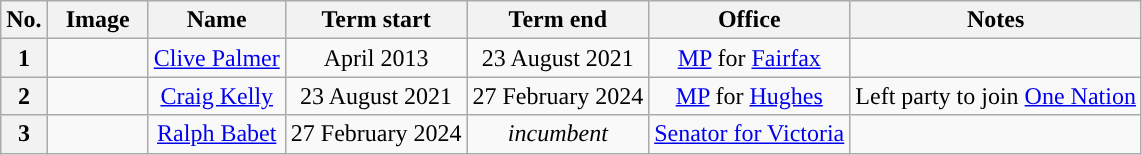<table class="wikitable" style="text-align:center">
<tr>
<th>No.</th>
<th width=60>Image</th>
<th>Name</th>
<th>Term start</th>
<th>Term end</th>
<th>Office</th>
<th>Notes</th>
</tr>
<tr>
<th style="background:">1</th>
<td></td>
<td><a href='#'>Clive Palmer</a> <br> </td>
<td>April 2013</td>
<td>23 August 2021</td>
<td><a href='#'>MP</a> for <a href='#'>Fairfax</a><br> </td>
<td></td>
</tr>
<tr>
<th style="background:">2</th>
<td></td>
<td><a href='#'>Craig Kelly</a> <br> </td>
<td>23 August 2021</td>
<td>27 February 2024</td>
<td><a href='#'>MP</a> for <a href='#'>Hughes</a><br> </td>
<td>Left party to join <a href='#'>One Nation</a></td>
</tr>
<tr>
<th style="background:">3</th>
<td></td>
<td><a href='#'>Ralph Babet</a> <br> </td>
<td>27 February 2024</td>
<td><em>incumbent</em></td>
<td><a href='#'>Senator for Victoria</a> <br> </td>
<td></td>
</tr>
</table>
